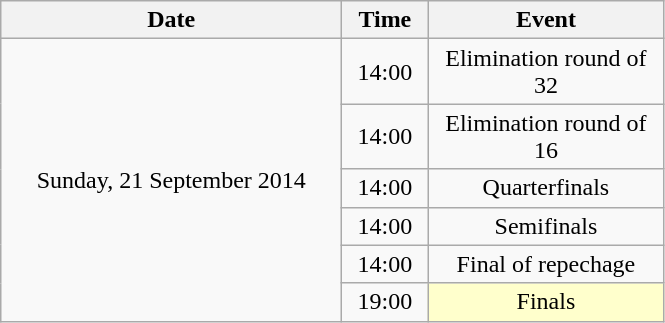<table class = "wikitable" style="text-align:center;">
<tr>
<th width=220>Date</th>
<th width=50>Time</th>
<th width=150>Event</th>
</tr>
<tr>
<td rowspan=6>Sunday, 21 September 2014</td>
<td>14:00</td>
<td>Elimination round of 32</td>
</tr>
<tr>
<td>14:00</td>
<td>Elimination round of 16</td>
</tr>
<tr>
<td>14:00</td>
<td>Quarterfinals</td>
</tr>
<tr>
<td>14:00</td>
<td>Semifinals</td>
</tr>
<tr>
<td>14:00</td>
<td>Final of repechage</td>
</tr>
<tr>
<td>19:00</td>
<td bgcolor=ffffcc>Finals</td>
</tr>
</table>
